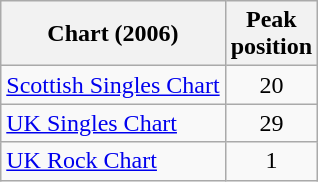<table class="wikitable">
<tr>
<th align="left">Chart (2006)</th>
<th align="left">Peak<br>position</th>
</tr>
<tr>
<td align="left"><a href='#'>Scottish Singles Chart</a></td>
<td align="center">20</td>
</tr>
<tr>
<td align="left"><a href='#'>UK Singles Chart</a></td>
<td align="center">29</td>
</tr>
<tr>
<td align="left"><a href='#'>UK Rock Chart</a></td>
<td align="center">1</td>
</tr>
</table>
